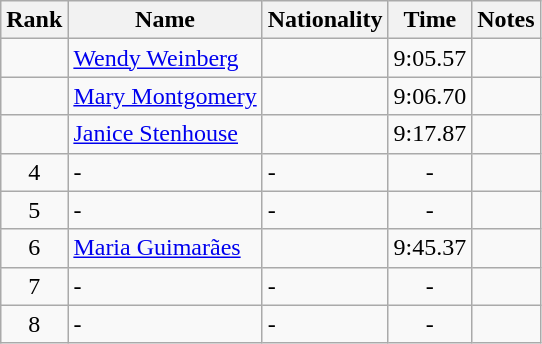<table class="wikitable sortable" style="text-align:center">
<tr>
<th>Rank</th>
<th>Name</th>
<th>Nationality</th>
<th>Time</th>
<th>Notes</th>
</tr>
<tr>
<td></td>
<td align=left><a href='#'>Wendy Weinberg</a></td>
<td align=left></td>
<td>9:05.57</td>
<td></td>
</tr>
<tr>
<td></td>
<td align=left><a href='#'>Mary Montgomery</a></td>
<td align=left></td>
<td>9:06.70</td>
<td></td>
</tr>
<tr>
<td></td>
<td align=left><a href='#'>Janice Stenhouse</a></td>
<td align=left></td>
<td>9:17.87</td>
<td></td>
</tr>
<tr>
<td>4</td>
<td align=left>-</td>
<td align=left>-</td>
<td>-</td>
<td></td>
</tr>
<tr>
<td>5</td>
<td align=left>-</td>
<td align=left>-</td>
<td>-</td>
<td></td>
</tr>
<tr>
<td>6</td>
<td align=left><a href='#'>Maria Guimarães</a></td>
<td align=left></td>
<td>9:45.37</td>
<td></td>
</tr>
<tr>
<td>7</td>
<td align=left>-</td>
<td align=left>-</td>
<td>-</td>
<td></td>
</tr>
<tr>
<td>8</td>
<td align=left>-</td>
<td align=left>-</td>
<td>-</td>
<td></td>
</tr>
</table>
